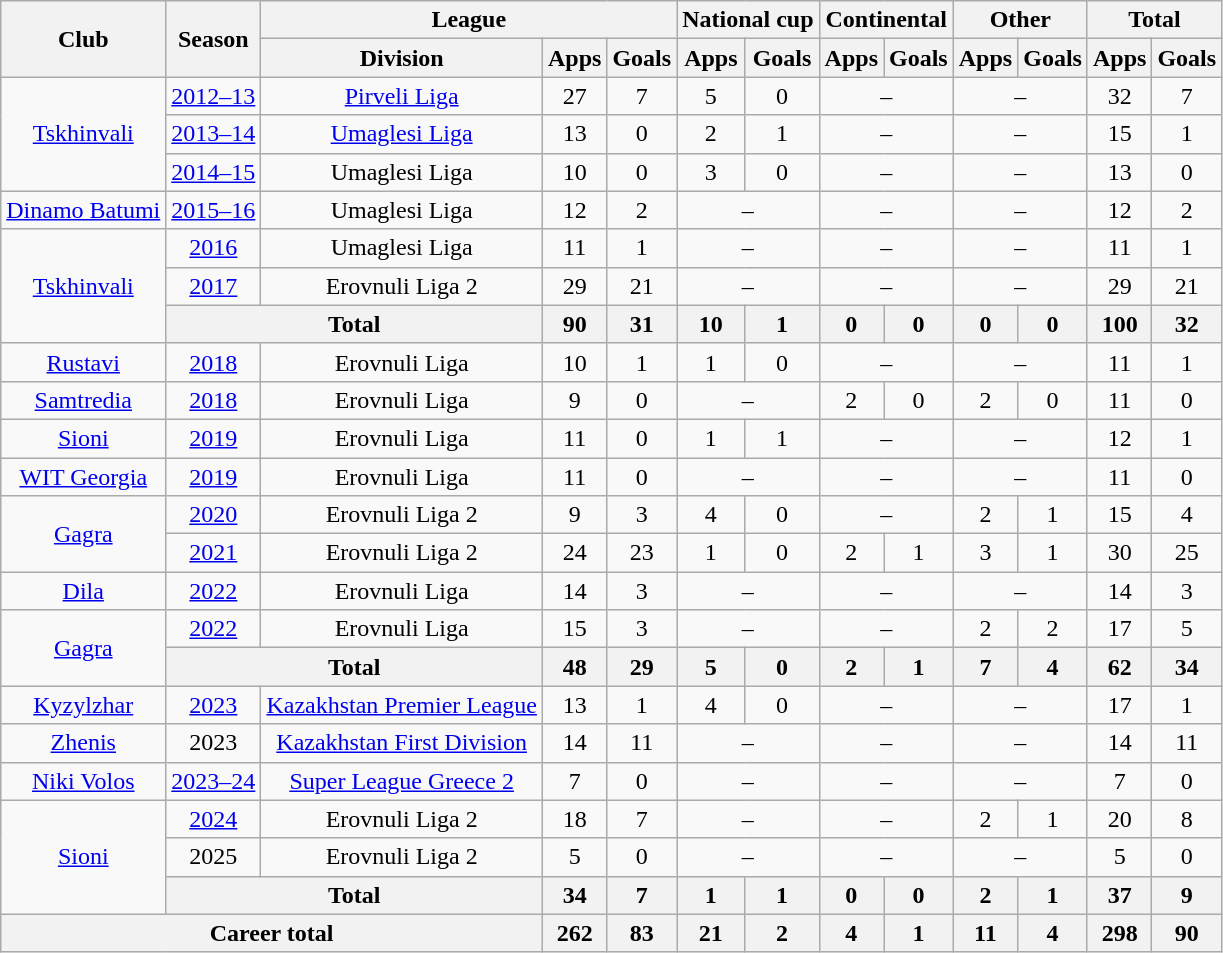<table class="wikitable" style="text-align:center">
<tr>
<th rowspan="2">Club</th>
<th rowspan="2">Season</th>
<th colspan="3">League</th>
<th colspan="2">National cup</th>
<th colspan="2">Continental</th>
<th colspan="2">Other</th>
<th colspan="2">Total</th>
</tr>
<tr>
<th>Division</th>
<th>Apps</th>
<th>Goals</th>
<th>Apps</th>
<th>Goals</th>
<th>Apps</th>
<th>Goals</th>
<th>Apps</th>
<th>Goals</th>
<th>Apps</th>
<th>Goals</th>
</tr>
<tr>
<td rowspan="3"><a href='#'>Tskhinvali</a></td>
<td><a href='#'>2012–13</a></td>
<td><a href='#'>Pirveli Liga</a></td>
<td>27</td>
<td>7</td>
<td>5</td>
<td>0</td>
<td colspan="2">–</td>
<td colspan="2">–</td>
<td>32</td>
<td>7</td>
</tr>
<tr>
<td><a href='#'>2013–14</a></td>
<td><a href='#'>Umaglesi Liga</a></td>
<td>13</td>
<td>0</td>
<td>2</td>
<td>1</td>
<td colspan="2">–</td>
<td colspan="2">–</td>
<td>15</td>
<td>1</td>
</tr>
<tr>
<td><a href='#'>2014–15</a></td>
<td>Umaglesi Liga</td>
<td>10</td>
<td>0</td>
<td>3</td>
<td>0</td>
<td colspan="2">–</td>
<td colspan="2">–</td>
<td>13</td>
<td>0</td>
</tr>
<tr>
<td><a href='#'>Dinamo Batumi</a></td>
<td><a href='#'>2015–16</a></td>
<td>Umaglesi Liga</td>
<td>12</td>
<td>2</td>
<td colspan="2">–</td>
<td colspan="2">–</td>
<td colspan="2">–</td>
<td>12</td>
<td>2</td>
</tr>
<tr>
<td rowspan="3"><a href='#'>Tskhinvali</a></td>
<td><a href='#'>2016</a></td>
<td>Umaglesi Liga</td>
<td>11</td>
<td>1</td>
<td colspan="2">–</td>
<td colspan="2">–</td>
<td colspan="2">–</td>
<td>11</td>
<td>1</td>
</tr>
<tr>
<td><a href='#'>2017</a></td>
<td>Erovnuli Liga 2</td>
<td>29</td>
<td>21</td>
<td colspan="2">–</td>
<td colspan="2">–</td>
<td colspan="2">–</td>
<td>29</td>
<td>21</td>
</tr>
<tr>
<th colspan="2">Total</th>
<th>90</th>
<th>31</th>
<th>10</th>
<th>1</th>
<th>0</th>
<th>0</th>
<th>0</th>
<th>0</th>
<th>100</th>
<th>32</th>
</tr>
<tr>
<td><a href='#'>Rustavi</a></td>
<td><a href='#'>2018</a></td>
<td>Erovnuli Liga</td>
<td>10</td>
<td>1</td>
<td>1</td>
<td>0</td>
<td colspan="2">–</td>
<td colspan="2">–</td>
<td>11</td>
<td>1</td>
</tr>
<tr>
<td><a href='#'>Samtredia</a></td>
<td><a href='#'>2018</a></td>
<td>Erovnuli Liga</td>
<td>9</td>
<td>0</td>
<td colspan="2">–</td>
<td>2</td>
<td>0</td>
<td>2</td>
<td>0</td>
<td>11</td>
<td>0</td>
</tr>
<tr>
<td><a href='#'>Sioni</a></td>
<td><a href='#'>2019</a></td>
<td>Erovnuli Liga</td>
<td>11</td>
<td>0</td>
<td>1</td>
<td>1</td>
<td colspan="2">–</td>
<td colspan="2">–</td>
<td>12</td>
<td>1</td>
</tr>
<tr>
<td><a href='#'>WIT Georgia</a></td>
<td><a href='#'>2019</a></td>
<td>Erovnuli Liga</td>
<td>11</td>
<td>0</td>
<td colspan="2">–</td>
<td colspan="2">–</td>
<td colspan="2">–</td>
<td>11</td>
<td>0</td>
</tr>
<tr>
<td rowspan="2"><a href='#'>Gagra</a></td>
<td><a href='#'>2020</a></td>
<td>Erovnuli Liga 2</td>
<td>9</td>
<td>3</td>
<td>4</td>
<td>0</td>
<td colspan="2">–</td>
<td>2</td>
<td>1</td>
<td>15</td>
<td>4</td>
</tr>
<tr>
<td><a href='#'>2021</a></td>
<td>Erovnuli Liga 2</td>
<td>24</td>
<td>23</td>
<td>1</td>
<td>0</td>
<td>2</td>
<td>1</td>
<td>3</td>
<td>1</td>
<td>30</td>
<td>25</td>
</tr>
<tr>
<td><a href='#'>Dila</a></td>
<td><a href='#'>2022</a></td>
<td>Erovnuli Liga</td>
<td>14</td>
<td>3</td>
<td colspan="2">–</td>
<td colspan="2">–</td>
<td colspan="2">–</td>
<td>14</td>
<td>3</td>
</tr>
<tr>
<td rowspan="2"><a href='#'>Gagra</a></td>
<td><a href='#'>2022</a></td>
<td>Erovnuli Liga</td>
<td>15</td>
<td>3</td>
<td colspan="2">–</td>
<td colspan="2">–</td>
<td>2</td>
<td>2</td>
<td>17</td>
<td>5</td>
</tr>
<tr>
<th colspan="2">Total</th>
<th>48</th>
<th>29</th>
<th>5</th>
<th>0</th>
<th>2</th>
<th>1</th>
<th>7</th>
<th>4</th>
<th>62</th>
<th>34</th>
</tr>
<tr>
<td><a href='#'>Kyzylzhar</a></td>
<td><a href='#'>2023</a></td>
<td><a href='#'>Kazakhstan Premier League</a></td>
<td>13</td>
<td>1</td>
<td>4</td>
<td>0</td>
<td colspan="2">–</td>
<td colspan="2">–</td>
<td>17</td>
<td>1</td>
</tr>
<tr>
<td><a href='#'>Zhenis</a></td>
<td>2023</td>
<td><a href='#'>Kazakhstan First Division</a></td>
<td>14</td>
<td>11</td>
<td colspan="2">–</td>
<td colspan="2">–</td>
<td colspan="2">–</td>
<td>14</td>
<td>11</td>
</tr>
<tr>
<td><a href='#'>Niki Volos</a></td>
<td><a href='#'>2023–24</a></td>
<td><a href='#'>Super League Greece 2</a></td>
<td>7</td>
<td>0</td>
<td colspan="2">–</td>
<td colspan="2">–</td>
<td colspan="2">–</td>
<td>7</td>
<td>0</td>
</tr>
<tr>
<td rowspan="3"><a href='#'>Sioni</a></td>
<td><a href='#'>2024</a></td>
<td>Erovnuli Liga 2</td>
<td>18</td>
<td>7</td>
<td colspan="2">–</td>
<td colspan="2">–</td>
<td>2</td>
<td>1</td>
<td>20</td>
<td>8</td>
</tr>
<tr>
<td>2025</td>
<td>Erovnuli Liga 2</td>
<td>5</td>
<td>0</td>
<td colspan="2">–</td>
<td colspan="2">–</td>
<td colspan="2">–</td>
<td>5</td>
<td>0</td>
</tr>
<tr>
<th colspan="2">Total</th>
<th>34</th>
<th>7</th>
<th>1</th>
<th>1</th>
<th>0</th>
<th>0</th>
<th>2</th>
<th>1</th>
<th>37</th>
<th>9</th>
</tr>
<tr>
<th colspan="3">Career total</th>
<th>262</th>
<th>83</th>
<th>21</th>
<th>2</th>
<th>4</th>
<th>1</th>
<th>11</th>
<th>4</th>
<th>298</th>
<th>90</th>
</tr>
</table>
